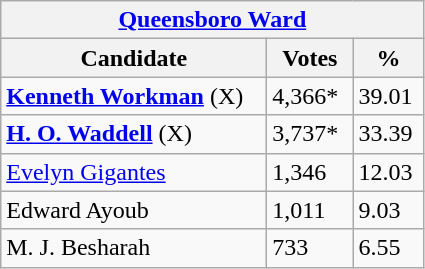<table class="wikitable">
<tr>
<th colspan="3"><a href='#'>Queensboro Ward</a></th>
</tr>
<tr>
<th style="width: 170px">Candidate</th>
<th style="width: 50px">Votes</th>
<th style="width: 40px">%</th>
</tr>
<tr>
<td><strong><a href='#'>Kenneth Workman</a></strong> (X)</td>
<td>4,366*</td>
<td>39.01</td>
</tr>
<tr>
<td><strong><a href='#'>H. O. Waddell</a></strong> (X)</td>
<td>3,737*</td>
<td>33.39</td>
</tr>
<tr>
<td><a href='#'>Evelyn Gigantes</a></td>
<td>1,346</td>
<td>12.03</td>
</tr>
<tr>
<td>Edward Ayoub</td>
<td>1,011</td>
<td>9.03</td>
</tr>
<tr>
<td>M. J. Besharah</td>
<td>733</td>
<td>6.55</td>
</tr>
</table>
